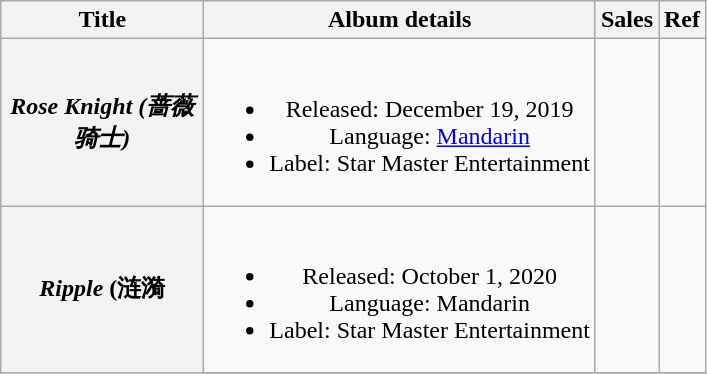<table class="wikitable plainrowheaders" style="text-align:center;">
<tr>
<th scope="col" style="width:8em;">Title</th>
<th scope="col">Album details</th>
<th scope="col">Sales</th>
<th>Ref</th>
</tr>
<tr>
<th scope="row"><em>Rose Knight (蔷薇骑士)</em></th>
<td><br><ul><li>Released: December 19, 2019</li><li>Language: <a href='#'>Mandarin</a></li><li>Label:  Star Master Entertainment</li></ul></td>
<td></td>
<td></td>
</tr>
<tr>
<th scope="row"><em>Ripple</em> (涟漪</th>
<td><br><ul><li>Released: October 1, 2020</li><li>Language: Mandarin</li><li>Label: Star Master Entertainment</li></ul></td>
<td></td>
<td></td>
</tr>
<tr>
</tr>
</table>
